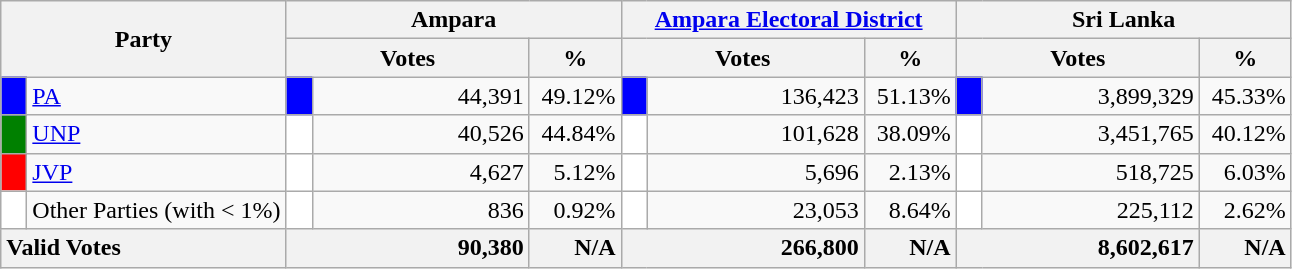<table class="wikitable">
<tr>
<th colspan="2" width="144px"rowspan="2">Party</th>
<th colspan="3" width="216px">Ampara</th>
<th colspan="3" width="216px"><a href='#'>Ampara Electoral District</a></th>
<th colspan="3" width="216px">Sri Lanka</th>
</tr>
<tr>
<th colspan="2" width="144px">Votes</th>
<th>%</th>
<th colspan="2" width="144px">Votes</th>
<th>%</th>
<th colspan="2" width="144px">Votes</th>
<th>%</th>
</tr>
<tr>
<td style="background-color:blue;" width="10px"></td>
<td style="text-align:left;"><a href='#'>PA</a></td>
<td style="background-color:blue;" width="10px"></td>
<td style="text-align:right;">44,391</td>
<td style="text-align:right;">49.12%</td>
<td style="background-color:blue;" width="10px"></td>
<td style="text-align:right;">136,423</td>
<td style="text-align:right;">51.13%</td>
<td style="background-color:blue;" width="10px"></td>
<td style="text-align:right;">3,899,329</td>
<td style="text-align:right;">45.33%</td>
</tr>
<tr>
<td style="background-color:green;" width="10px"></td>
<td style="text-align:left;"><a href='#'>UNP</a></td>
<td style="background-color:white;" width="10px"></td>
<td style="text-align:right;">40,526</td>
<td style="text-align:right;">44.84%</td>
<td style="background-color:white;" width="10px"></td>
<td style="text-align:right;">101,628</td>
<td style="text-align:right;">38.09%</td>
<td style="background-color:white;" width="10px"></td>
<td style="text-align:right;">3,451,765</td>
<td style="text-align:right;">40.12%</td>
</tr>
<tr>
<td style="background-color:red;" width="10px"></td>
<td style="text-align:left;"><a href='#'>JVP</a></td>
<td style="background-color:white;" width="10px"></td>
<td style="text-align:right;">4,627</td>
<td style="text-align:right;">5.12%</td>
<td style="background-color:white;" width="10px"></td>
<td style="text-align:right;">5,696</td>
<td style="text-align:right;">2.13%</td>
<td style="background-color:white;" width="10px"></td>
<td style="text-align:right;">518,725</td>
<td style="text-align:right;">6.03%</td>
</tr>
<tr>
<td style="background-color:white;" width="10px"></td>
<td style="text-align:left;">Other Parties (with < 1%)</td>
<td style="background-color:white;" width="10px"></td>
<td style="text-align:right;">836</td>
<td style="text-align:right;">0.92%</td>
<td style="background-color:white;" width="10px"></td>
<td style="text-align:right;">23,053</td>
<td style="text-align:right;">8.64%</td>
<td style="background-color:white;" width="10px"></td>
<td style="text-align:right;">225,112</td>
<td style="text-align:right;">2.62%</td>
</tr>
<tr>
<th colspan="2" width="144px"style="text-align:left;">Valid Votes</th>
<th style="text-align:right;"colspan="2" width="144px">90,380</th>
<th style="text-align:right;">N/A</th>
<th style="text-align:right;"colspan="2" width="144px">266,800</th>
<th style="text-align:right;">N/A</th>
<th style="text-align:right;"colspan="2" width="144px">8,602,617</th>
<th style="text-align:right;">N/A</th>
</tr>
</table>
